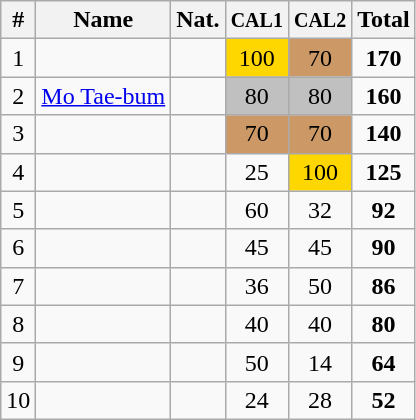<table class="wikitable sortable" style="text-align:center;">
<tr>
<th>#</th>
<th>Name</th>
<th>Nat.</th>
<th><small>CAL1</small></th>
<th><small>CAL2</small></th>
<th>Total</th>
</tr>
<tr>
<td>1</td>
<td align=left></td>
<td></td>
<td bgcolor=gold>100</td>
<td bgcolor=cc9966>70</td>
<td><strong>170</strong></td>
</tr>
<tr>
<td>2</td>
<td align=left><a href='#'>Mo Tae-bum</a></td>
<td></td>
<td bgcolor=silver>80</td>
<td bgcolor=silver>80</td>
<td><strong>160</strong></td>
</tr>
<tr>
<td>3</td>
<td align=left></td>
<td></td>
<td bgcolor=cc9966>70</td>
<td bgcolor=cc9966>70</td>
<td><strong>140</strong></td>
</tr>
<tr>
<td>4</td>
<td align=left></td>
<td></td>
<td>25</td>
<td bgcolor=gold>100</td>
<td><strong>125</strong></td>
</tr>
<tr>
<td>5</td>
<td align=left></td>
<td></td>
<td>60</td>
<td>32</td>
<td><strong>92</strong></td>
</tr>
<tr>
<td>6</td>
<td align=left></td>
<td></td>
<td>45</td>
<td>45</td>
<td><strong>90</strong></td>
</tr>
<tr>
<td>7</td>
<td align=left></td>
<td></td>
<td>36</td>
<td>50</td>
<td><strong>86</strong></td>
</tr>
<tr>
<td>8</td>
<td align=left></td>
<td></td>
<td>40</td>
<td>40</td>
<td><strong>80</strong></td>
</tr>
<tr>
<td>9</td>
<td align=left></td>
<td></td>
<td>50</td>
<td>14</td>
<td><strong>64</strong></td>
</tr>
<tr>
<td>10</td>
<td align=left></td>
<td></td>
<td>24</td>
<td>28</td>
<td><strong>52</strong></td>
</tr>
</table>
